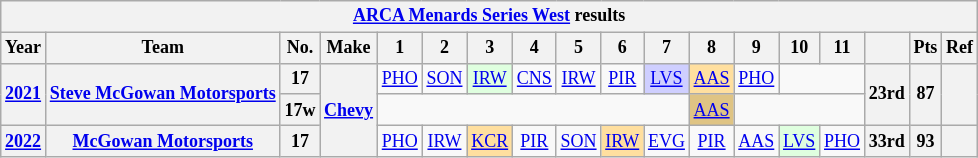<table class="wikitable" style="text-align:center; font-size:75%">
<tr>
<th colspan="18"><a href='#'>ARCA Menards Series West</a> results</th>
</tr>
<tr>
<th>Year</th>
<th>Team</th>
<th>No.</th>
<th>Make</th>
<th>1</th>
<th>2</th>
<th>3</th>
<th>4</th>
<th>5</th>
<th>6</th>
<th>7</th>
<th>8</th>
<th>9</th>
<th>10</th>
<th>11</th>
<th></th>
<th>Pts</th>
<th>Ref</th>
</tr>
<tr>
<th rowspan="2"><a href='#'>2021</a></th>
<th rowspan="2"><a href='#'>Steve McGowan Motorsports</a></th>
<th>17</th>
<th rowspan="3"><a href='#'>Chevy</a></th>
<td><a href='#'>PHO</a></td>
<td><a href='#'>SON</a></td>
<td style="background:#DFFFDF;"><a href='#'>IRW</a><br></td>
<td><a href='#'>CNS</a></td>
<td><a href='#'>IRW</a></td>
<td><a href='#'>PIR</a></td>
<td style="background:#CFCFFF;"><a href='#'>LVS</a><br></td>
<td style="background:#FFDF9F;"><a href='#'>AAS</a><br></td>
<td><a href='#'>PHO</a></td>
<td colspan="2"></td>
<th rowspan="2">23rd</th>
<th rowspan="2">87</th>
<th rowspan="2"></th>
</tr>
<tr>
<th>17w</th>
<td colspan=7></td>
<td style="background:#DFC484;"><a href='#'>AAS</a><br></td>
<td colspan=3></td>
</tr>
<tr>
<th><a href='#'>2022</a></th>
<th><a href='#'>McGowan Motorsports</a></th>
<th>17</th>
<td><a href='#'>PHO</a></td>
<td><a href='#'>IRW</a></td>
<td style="background:#FFDF9F;"><a href='#'>KCR</a><br></td>
<td><a href='#'>PIR</a></td>
<td><a href='#'>SON</a></td>
<td style="background:#FFDF9F;"><a href='#'>IRW</a><br></td>
<td><a href='#'>EVG</a></td>
<td><a href='#'>PIR</a></td>
<td><a href='#'>AAS</a></td>
<td style="background:#DFFFDF;"><a href='#'>LVS</a><br></td>
<td><a href='#'>PHO</a></td>
<th>33rd</th>
<th>93</th>
<th></th>
</tr>
</table>
